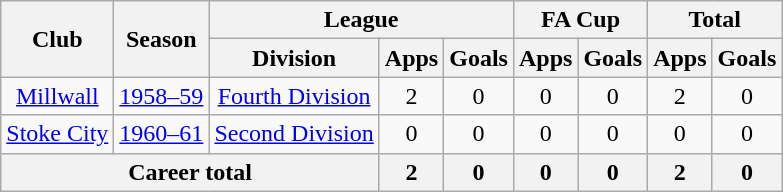<table class="wikitable" style="text-align: center;">
<tr>
<th rowspan="2">Club</th>
<th rowspan="2">Season</th>
<th colspan="3">League</th>
<th colspan="2">FA Cup</th>
<th colspan="2">Total</th>
</tr>
<tr>
<th>Division</th>
<th>Apps</th>
<th>Goals</th>
<th>Apps</th>
<th>Goals</th>
<th>Apps</th>
<th>Goals</th>
</tr>
<tr>
<td><a href='#'>Millwall</a></td>
<td><a href='#'>1958–59</a></td>
<td><a href='#'>Fourth Division</a></td>
<td>2</td>
<td>0</td>
<td>0</td>
<td>0</td>
<td>2</td>
<td>0</td>
</tr>
<tr>
<td><a href='#'>Stoke City</a></td>
<td><a href='#'>1960–61</a></td>
<td><a href='#'>Second Division</a></td>
<td>0</td>
<td>0</td>
<td>0</td>
<td>0</td>
<td>0</td>
<td>0</td>
</tr>
<tr>
<th colspan="3">Career total</th>
<th>2</th>
<th>0</th>
<th>0</th>
<th>0</th>
<th>2</th>
<th>0</th>
</tr>
</table>
